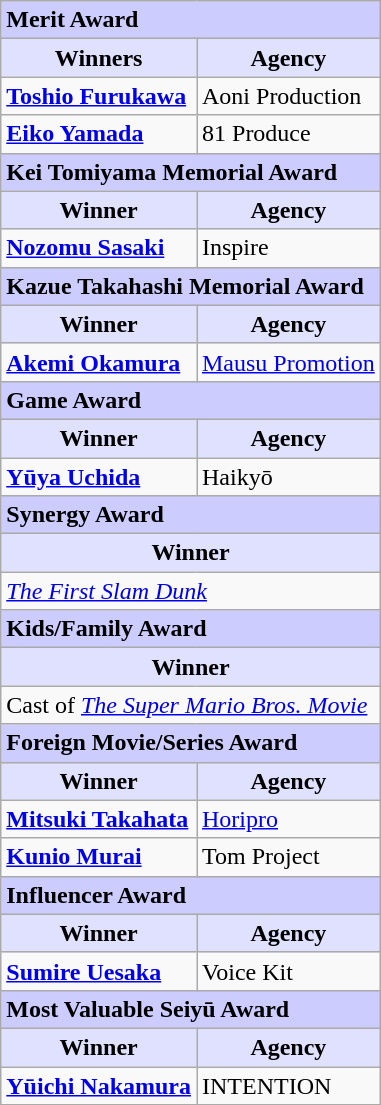<table class="wikitable">
<tr>
<td colspan="4" style="background: #ccccff"><strong>Merit Award</strong></td>
</tr>
<tr>
<th colspan="2" style="background: #e0e0ff">Winners</th>
<th colspan="2" style="background: #e0e0ff">Agency</th>
</tr>
<tr>
<td colspan="2"><strong><a href='#'>Toshio Furukawa</a></strong></td>
<td colspan="2">Aoni Production</td>
</tr>
<tr>
<td colspan="2"><strong><a href='#'>Eiko Yamada</a></strong></td>
<td colspan="2">81 Produce</td>
</tr>
<tr>
<td colspan="4" style="background: #ccccff"><strong>Kei Tomiyama Memorial Award</strong></td>
</tr>
<tr>
<th colspan="2" style="background: #e0e0ff">Winner</th>
<th colspan="2" style="background: #e0e0ff">Agency</th>
</tr>
<tr>
<td colspan="2"><strong><a href='#'>Nozomu Sasaki</a></strong></td>
<td colspan="2">Inspire</td>
</tr>
<tr>
<td colspan="4" style="background: #ccccff"><strong>Kazue Takahashi Memorial Award</strong></td>
</tr>
<tr>
<th colspan="2" style="background: #e0e0ff">Winner</th>
<th colspan="2" style="background: #e0e0ff">Agency</th>
</tr>
<tr>
<td colspan="2"><strong><a href='#'>Akemi Okamura</a></strong></td>
<td colspan="2"><a href='#'>Mausu Promotion</a></td>
</tr>
<tr>
<td colspan="4" style="background: #ccccff"><strong>Game Award</strong></td>
</tr>
<tr>
<th colspan="2" style="background: #e0e0ff">Winner</th>
<th colspan="2" style="background: #e0e0ff">Agency</th>
</tr>
<tr>
<td colspan="2"><strong><a href='#'>Yūya Uchida</a></strong></td>
<td colspan="2">Haikyō</td>
</tr>
<tr>
<td colspan="4" style="background: #ccccff"><strong>Synergy Award</strong></td>
</tr>
<tr>
<th colspan="4" style="background: #e0e0ff">Winner</th>
</tr>
<tr>
<td colspan="4"><em><a href='#'>The First Slam Dunk</a></em></td>
</tr>
<tr>
<td colspan="4" style="background: #ccccff"><strong>Kids/Family Award</strong></td>
</tr>
<tr>
<th colspan="4" style="background: #e0e0ff">Winner</th>
</tr>
<tr>
<td colspan="4">Cast of <em><a href='#'>The Super Mario Bros. Movie</a></em></td>
</tr>
<tr>
<td colspan="4" style="background: #ccccff"><strong>Foreign Movie/Series Award</strong></td>
</tr>
<tr>
<th colspan="2" style="background: #e0e0ff">Winner</th>
<th colspan="2" style="background: #e0e0ff">Agency</th>
</tr>
<tr>
<td colspan="2"><strong><a href='#'>Mitsuki Takahata</a></strong></td>
<td colspan="2"><a href='#'>Horipro</a></td>
</tr>
<tr>
<td colspan="2"><strong><a href='#'>Kunio Murai</a></strong></td>
<td colspan="2">Tom Project</td>
</tr>
<tr>
<td colspan="4" style="background: #ccccff"><strong>Influencer Award</strong></td>
</tr>
<tr>
<th colspan="2" style="background: #e0e0ff">Winner</th>
<th colspan="2" style="background: #e0e0ff">Agency</th>
</tr>
<tr>
<td colspan="2"><strong><a href='#'>Sumire Uesaka</a></strong></td>
<td colspan="2">Voice Kit</td>
</tr>
<tr>
<td colspan="4" style="background: #ccccff"><strong>Most Valuable Seiyū Award</strong></td>
</tr>
<tr>
<th colspan="2" style="background: #e0e0ff">Winner</th>
<th colspan="2" style="background: #e0e0ff">Agency</th>
</tr>
<tr>
<td colspan="2"><strong><a href='#'>Yūichi Nakamura</a></strong></td>
<td colspan="2">INTENTION</td>
</tr>
<tr>
</tr>
</table>
